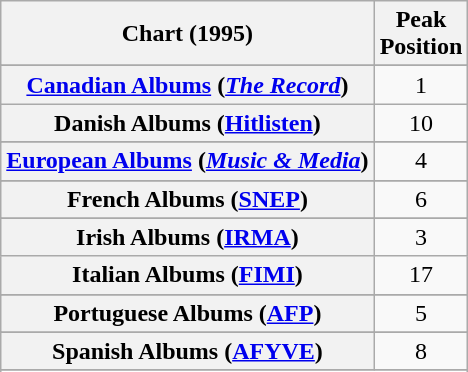<table class="wikitable plainrowheaders sortable">
<tr>
<th>Chart (1995)</th>
<th>Peak<br>Position</th>
</tr>
<tr>
</tr>
<tr>
</tr>
<tr>
</tr>
<tr>
</tr>
<tr>
<th scope="row"><a href='#'>Canadian Albums</a> (<em><a href='#'>The Record</a></em>)</th>
<td style="text-align:center;">1</td>
</tr>
<tr>
<th scope="row">Danish Albums (<a href='#'>Hitlisten</a>)</th>
<td style="text-align:center;">10</td>
</tr>
<tr>
</tr>
<tr>
<th scope="row"><a href='#'>European Albums</a> (<em><a href='#'>Music & Media</a></em>)</th>
<td style="text-align:center;">4</td>
</tr>
<tr>
</tr>
<tr>
<th scope="row">French Albums (<a href='#'>SNEP</a>)</th>
<td style="text-align:center;">6</td>
</tr>
<tr>
</tr>
<tr>
<th scope="row">Irish Albums (<a href='#'>IRMA</a>)</th>
<td style="text-align:center;">3</td>
</tr>
<tr>
<th scope="row">Italian Albums (<a href='#'>FIMI</a>)</th>
<td style="text-align:center;">17</td>
</tr>
<tr>
</tr>
<tr>
</tr>
<tr>
<th scope="row">Portuguese Albums (<a href='#'>AFP</a>)</th>
<td style="text-align:center;">5</td>
</tr>
<tr>
</tr>
<tr>
<th scope="row">Spanish Albums (<a href='#'>AFYVE</a>)</th>
<td style="text-align:center;">8</td>
</tr>
<tr>
</tr>
<tr>
</tr>
<tr>
</tr>
<tr>
</tr>
</table>
